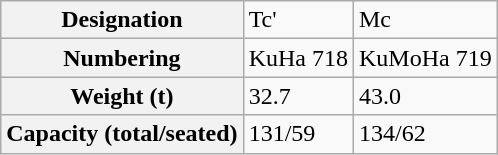<table class="wikitable">
<tr>
<th>Designation</th>
<td>Tc'</td>
<td>Mc</td>
</tr>
<tr>
<th>Numbering</th>
<td>KuHa 718</td>
<td>KuMoHa 719</td>
</tr>
<tr>
<th>Weight (t)</th>
<td>32.7</td>
<td>43.0</td>
</tr>
<tr>
<th>Capacity (total/seated)</th>
<td>131/59</td>
<td>134/62</td>
</tr>
</table>
